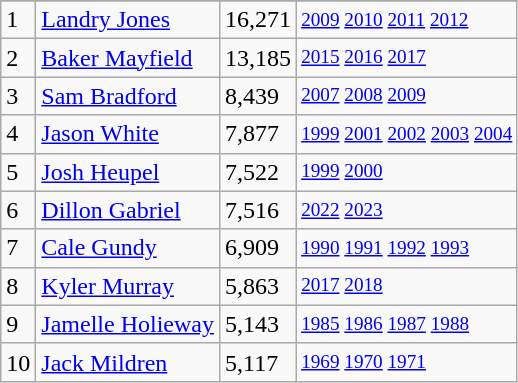<table class="wikitable">
<tr>
</tr>
<tr>
<td>1</td>
<td><a href='#'>Landry Jones</a></td>
<td><abbr>16,271</abbr></td>
<td style="font-size:80%;"><a href='#'>2009</a> <a href='#'>2010</a> <a href='#'>2011</a> <a href='#'>2012</a></td>
</tr>
<tr>
<td>2</td>
<td><a href='#'>Baker Mayfield</a></td>
<td><abbr>13,185</abbr></td>
<td style="font-size:80%;"><a href='#'>2015</a> <a href='#'>2016</a> <a href='#'>2017</a></td>
</tr>
<tr>
<td>3</td>
<td><a href='#'>Sam Bradford</a></td>
<td><abbr>8,439</abbr></td>
<td style="font-size:80%;"><a href='#'>2007</a> <a href='#'>2008</a> <a href='#'>2009</a></td>
</tr>
<tr>
<td>4</td>
<td><a href='#'>Jason White</a></td>
<td><abbr>7,877</abbr></td>
<td style="font-size:80%;"><a href='#'>1999</a> <a href='#'>2001</a> <a href='#'>2002</a> <a href='#'>2003</a> <a href='#'>2004</a></td>
</tr>
<tr>
<td>5</td>
<td><a href='#'>Josh Heupel</a></td>
<td><abbr>7,522</abbr></td>
<td style="font-size:80%;"><a href='#'>1999</a> <a href='#'>2000</a></td>
</tr>
<tr>
<td>6</td>
<td><a href='#'>Dillon Gabriel</a></td>
<td><abbr>7,516</abbr></td>
<td style="font-size:80%;"><a href='#'>2022</a> <a href='#'>2023</a></td>
</tr>
<tr>
<td>7</td>
<td><a href='#'>Cale Gundy</a></td>
<td><abbr>6,909</abbr></td>
<td style="font-size:80%;"><a href='#'>1990</a> <a href='#'>1991</a> <a href='#'>1992</a> <a href='#'>1993</a></td>
</tr>
<tr>
<td>8</td>
<td><a href='#'>Kyler Murray</a></td>
<td><abbr>5,863</abbr></td>
<td style="font-size:80%;"><a href='#'>2017</a> <a href='#'>2018</a></td>
</tr>
<tr>
<td>9</td>
<td><a href='#'>Jamelle Holieway</a></td>
<td><abbr>5,143</abbr></td>
<td style="font-size:80%;"><a href='#'>1985</a> <a href='#'>1986</a> <a href='#'>1987</a> <a href='#'>1988</a></td>
</tr>
<tr>
<td>10</td>
<td><a href='#'>Jack Mildren</a></td>
<td><abbr>5,117</abbr></td>
<td style="font-size:80%;"><a href='#'>1969</a> <a href='#'>1970</a> <a href='#'>1971</a></td>
</tr>
</table>
